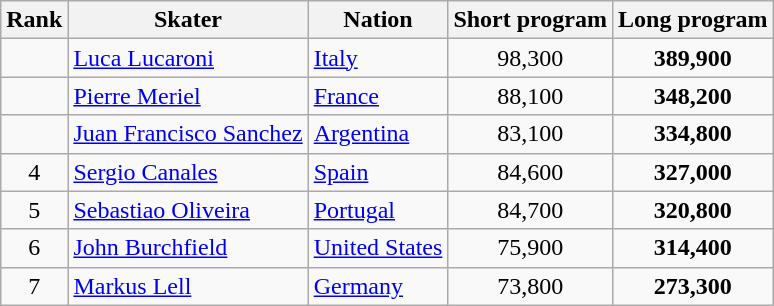<table class="wikitable sortable" style="text-align:center">
<tr>
<th>Rank</th>
<th>Skater</th>
<th>Nation</th>
<th>Short program</th>
<th>Long program</th>
</tr>
<tr>
<td></td>
<td align=left><a href='#'>Luca Lucaroni</a></td>
<td align=left> <a href='#'>Italy</a></td>
<td>98,300</td>
<td><strong>389,900</strong></td>
</tr>
<tr>
<td></td>
<td align=left><a href='#'>Pierre Meriel</a></td>
<td align=left> <a href='#'>France</a></td>
<td>88,100</td>
<td><strong>348,200</strong></td>
</tr>
<tr>
<td></td>
<td align=left><a href='#'>Juan Francisco Sanchez</a></td>
<td align=left> <a href='#'>Argentina</a></td>
<td>83,100</td>
<td><strong>334,800</strong></td>
</tr>
<tr>
<td>4</td>
<td align=left><a href='#'>Sergio Canales</a></td>
<td align=left> <a href='#'>Spain</a></td>
<td>84,600</td>
<td><strong>327,000</strong></td>
</tr>
<tr>
<td>5</td>
<td align=left><a href='#'>Sebastiao Oliveira</a></td>
<td align=left> <a href='#'>Portugal</a></td>
<td>84,700</td>
<td><strong>320,800</strong></td>
</tr>
<tr>
<td>6</td>
<td align=left><a href='#'>John Burchfield</a></td>
<td align=left> <a href='#'>United States</a></td>
<td>75,900</td>
<td><strong>314,400</strong></td>
</tr>
<tr>
<td>7</td>
<td align=left><a href='#'>Markus Lell</a></td>
<td align=left> <a href='#'>Germany</a></td>
<td>73,800</td>
<td><strong>273,300</strong></td>
</tr>
</table>
